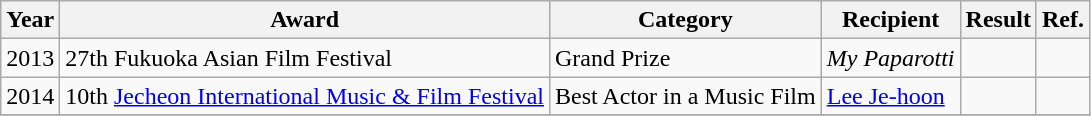<table class="wikitable sortable">
<tr>
<th>Year</th>
<th>Award</th>
<th>Category</th>
<th>Recipient</th>
<th>Result</th>
<th>Ref.</th>
</tr>
<tr>
<td>2013</td>
<td>27th Fukuoka Asian Film Festival</td>
<td>Grand Prize</td>
<td><em>My Paparotti</em></td>
<td></td>
<td></td>
</tr>
<tr>
<td>2014</td>
<td>10th <a href='#'>Jecheon International Music & Film Festival</a></td>
<td>Best Actor in a Music Film</td>
<td><a href='#'>Lee Je-hoon</a></td>
<td></td>
<td></td>
</tr>
<tr>
</tr>
</table>
